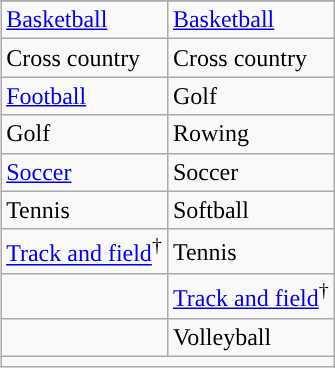<table class="wikitable" style="float:right; clear:right; margin:0 0 1em 1em;">
<tr>
</tr>
<tr>
<td><a href='#'>Basketball</a></td>
<td><a href='#'>Basketball</a></td>
</tr>
<tr>
<td>Cross country</td>
<td>Cross country</td>
</tr>
<tr>
<td><a href='#'>Football</a></td>
<td>Golf</td>
</tr>
<tr>
<td>Golf</td>
<td>Rowing</td>
</tr>
<tr>
<td><a href='#'>Soccer</a></td>
<td>Soccer</td>
</tr>
<tr>
<td>Tennis</td>
<td>Softball</td>
</tr>
<tr>
<td><a href='#'>Track and field</a><sup>†</sup></td>
<td>Tennis</td>
</tr>
<tr>
<td></td>
<td><a href='#'>Track and field</a><sup>†</sup></td>
</tr>
<tr>
<td></td>
<td>Volleyball</td>
</tr>
<tr>
<td colspan="2"></td>
</tr>
</table>
